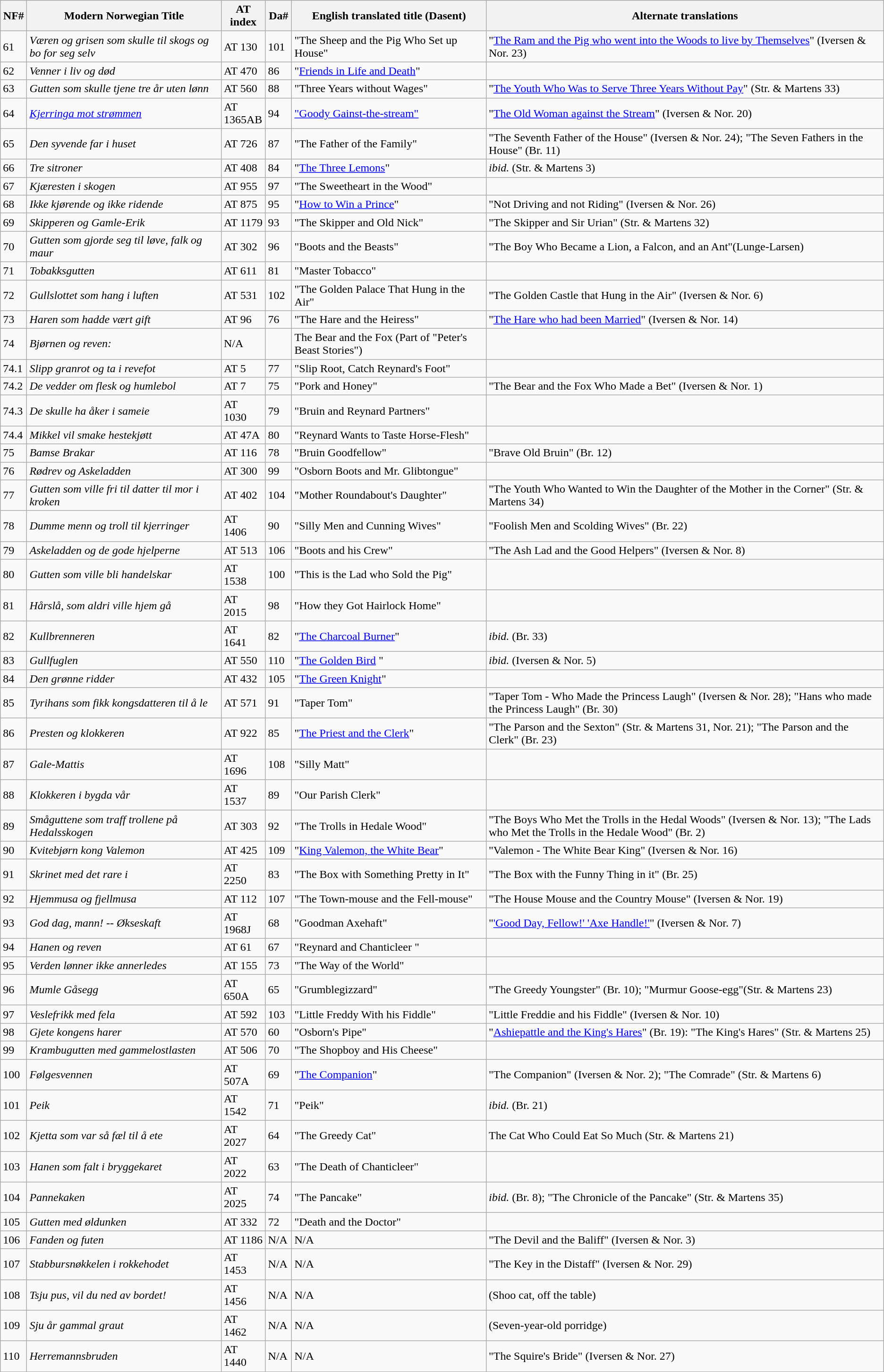<table class="sortable wikitable plainrowheaders">
<tr>
<th scope="col" style="width: 3%;">NF#</th>
<th scope="col" style="width: 22%;">Modern Norwegian Title</th>
<th scope="col" style="width: 5%;">AT index</th>
<th scope="col" style="width: 3%;">Da#</th>
<th scope="col" style="width: 22%;">English translated title (Dasent)</th>
<th scope="col" style="width: 45%;">Alternate translations</th>
</tr>
<tr>
<td>61</td>
<td><em>Væren og grisen som skulle til skogs og bo for seg selv</em></td>
<td>AT 130</td>
<td>101</td>
<td>"The Sheep and the Pig Who Set up House"</td>
<td>"<a href='#'>The Ram and the Pig who went into the Woods to live by Themselves</a>" (Iversen & Nor. 23)</td>
</tr>
<tr>
<td>62</td>
<td><em>Venner i liv og død</em></td>
<td>AT 470</td>
<td>86</td>
<td>"<a href='#'>Friends in Life and Death</a>"</td>
<td></td>
</tr>
<tr>
<td>63</td>
<td><em>Gutten som skulle tjene tre år uten lønn</em></td>
<td>AT 560</td>
<td>88</td>
<td>"Three Years without Wages"</td>
<td>"<a href='#'>The Youth Who Was to Serve Three Years Without Pay</a>" (Str. & Martens 33)</td>
</tr>
<tr>
<td>64</td>
<td><em><a href='#'>Kjerringa mot strømmen</a></em></td>
<td>AT 1365AB</td>
<td>94</td>
<td><a href='#'>"Goody Gainst-the-stream"</a></td>
<td>"<a href='#'>The Old Woman against the Stream</a>" (Iversen & Nor. 20)</td>
</tr>
<tr>
<td>65</td>
<td><em>Den syvende far i huset</em></td>
<td>AT 726</td>
<td>87</td>
<td>"The Father of the Family"</td>
<td>"The Seventh Father of the House" (Iversen & Nor. 24); "The Seven Fathers in the House" (Br. 11)</td>
</tr>
<tr>
<td>66</td>
<td><em>Tre sitroner</em></td>
<td>AT 408</td>
<td>84</td>
<td>"<a href='#'>The Three Lemons</a>"</td>
<td><em>ibid.</em> (Str. & Martens 3)</td>
</tr>
<tr>
<td>67</td>
<td><em>Kjæresten i skogen</em></td>
<td>AT 955</td>
<td>97</td>
<td>"The Sweetheart in the Wood"</td>
<td></td>
</tr>
<tr>
<td>68</td>
<td><em>Ikke kjørende og ikke ridende</em></td>
<td>AT 875</td>
<td>95</td>
<td>"<a href='#'>How to Win a Prince</a>"</td>
<td>"Not Driving and not Riding" (Iversen & Nor. 26)</td>
</tr>
<tr>
<td>69</td>
<td><em>Skipperen og Gamle-Erik</em></td>
<td>AT 1179</td>
<td>93</td>
<td>"The Skipper and Old Nick"</td>
<td>"The Skipper and Sir Urian" (Str. & Martens 32)</td>
</tr>
<tr>
<td>70</td>
<td><em>Gutten som gjorde seg til løve, falk og maur</em></td>
<td>AT 302</td>
<td>96</td>
<td>"Boots and the Beasts"</td>
<td>"The Boy Who Became a Lion, a Falcon, and an Ant"(Lunge-Larsen)</td>
</tr>
<tr>
<td>71</td>
<td><em>Tobakksgutten</em></td>
<td>AT 611</td>
<td>81</td>
<td>"Master Tobacco"</td>
<td></td>
</tr>
<tr>
<td>72</td>
<td><em>Gullslottet som hang i luften</em></td>
<td>AT 531</td>
<td>102</td>
<td>"The Golden Palace That Hung in the Air"</td>
<td>"The Golden Castle that Hung in the Air" (Iversen & Nor. 6)</td>
</tr>
<tr>
<td>73</td>
<td><em>Haren som hadde vært gift</em></td>
<td>AT 96</td>
<td>76</td>
<td>"The Hare and the Heiress"</td>
<td>"<a href='#'>The Hare who had been Married</a>" (Iversen & Nor. 14)</td>
</tr>
<tr>
<td>74</td>
<td><em>Bjørnen og reven:</em></td>
<td>N/A</td>
<td></td>
<td>The Bear and the Fox (Part of "Peter's Beast Stories")</td>
<td></td>
</tr>
<tr>
<td>74.1</td>
<td><em> Slipp granrot og ta i revefot</em></td>
<td>AT 5</td>
<td>77</td>
<td>"Slip Root, Catch Reynard's Foot"</td>
<td></td>
</tr>
<tr>
<td>74.2</td>
<td><em> De vedder om flesk og humlebol</em></td>
<td>AT 7</td>
<td>75</td>
<td>"Pork and Honey"</td>
<td>"The Bear and the Fox Who Made a Bet" (Iversen & Nor. 1)</td>
</tr>
<tr>
<td>74.3</td>
<td><em> De skulle ha åker i sameie</em></td>
<td>AT 1030</td>
<td>79</td>
<td>"Bruin and Reynard Partners"</td>
<td></td>
</tr>
<tr>
<td>74.4</td>
<td><em> Mikkel vil smake hestekjøtt</em></td>
<td>AT 47A</td>
<td>80</td>
<td>"Reynard Wants to Taste Horse-Flesh"</td>
<td></td>
</tr>
<tr>
<td>75</td>
<td><em>Bamse Brakar</em></td>
<td>AT 116</td>
<td>78</td>
<td>"Bruin Goodfellow"</td>
<td>"Brave Old Bruin" (Br. 12)</td>
</tr>
<tr>
<td>76</td>
<td><em>Rødrev og Askeladden</em></td>
<td>AT 300</td>
<td>99</td>
<td>"Osborn Boots and Mr. Glibtongue"</td>
<td></td>
</tr>
<tr>
<td>77</td>
<td><em>Gutten som ville fri til datter til mor i kroken</em></td>
<td>AT 402</td>
<td>104</td>
<td>"Mother Roundabout's Daughter"</td>
<td>"The Youth Who Wanted to Win the Daughter of the Mother in the Corner" (Str. & Martens 34)</td>
</tr>
<tr>
<td>78</td>
<td><em>Dumme menn og troll til kjerringer</em></td>
<td>AT 1406</td>
<td>90</td>
<td>"Silly Men and Cunning Wives"</td>
<td>"Foolish Men and Scolding Wives" (Br. 22)</td>
</tr>
<tr>
<td>79</td>
<td><em>Askeladden og de gode hjelperne</em></td>
<td>AT 513</td>
<td>106</td>
<td>"Boots and his Crew"</td>
<td>"The Ash Lad and the Good Helpers" (Iversen & Nor. 8)</td>
</tr>
<tr>
<td>80</td>
<td><em>Gutten som ville bli handelskar</em></td>
<td>AT 1538</td>
<td>100</td>
<td>"This is the Lad who Sold the Pig"</td>
<td></td>
</tr>
<tr>
<td>81</td>
<td><em>Hårslå, som aldri ville hjem gå</em></td>
<td>AT 2015</td>
<td>98</td>
<td>"How they Got Hairlock Home"</td>
<td></td>
</tr>
<tr>
<td>82</td>
<td><em>Kullbrenneren</em></td>
<td>AT 1641</td>
<td>82</td>
<td>"<a href='#'>The Charcoal Burner</a>"</td>
<td><em>ibid.</em> (Br. 33)</td>
</tr>
<tr>
<td>83</td>
<td><em>Gullfuglen</em></td>
<td>AT 550</td>
<td>110</td>
<td>"<a href='#'>The Golden Bird</a> "</td>
<td><em>ibid.</em> (Iversen & Nor. 5)</td>
</tr>
<tr>
<td>84</td>
<td><em>Den grønne ridder</em></td>
<td>AT 432</td>
<td>105</td>
<td>"<a href='#'>The Green Knight</a>"</td>
<td></td>
</tr>
<tr>
<td>85</td>
<td><em>Tyrihans som fikk kongsdatteren til å le</em></td>
<td>AT 571</td>
<td>91</td>
<td>"Taper Tom"</td>
<td>"Taper Tom - Who Made the Princess Laugh" (Iversen & Nor. 28); "Hans who made the Princess Laugh" (Br. 30)</td>
</tr>
<tr>
<td>86</td>
<td><em>Presten og klokkeren</em></td>
<td>AT 922</td>
<td>85</td>
<td>"<a href='#'>The Priest and the Clerk</a>"</td>
<td>"The Parson and the Sexton" (Str. & Martens 31, Nor. 21); "The Parson and the Clerk" (Br. 23)</td>
</tr>
<tr>
<td>87</td>
<td><em>Gale-Mattis</em></td>
<td>AT 1696</td>
<td>108</td>
<td>"Silly Matt"</td>
<td></td>
</tr>
<tr>
<td>88</td>
<td><em>Klokkeren i bygda vår</em></td>
<td>AT 1537</td>
<td>89</td>
<td>"Our Parish Clerk"</td>
<td></td>
</tr>
<tr>
<td>89</td>
<td><em>Småguttene som traff trollene på Hedalsskogen</em></td>
<td>AT 303</td>
<td>92</td>
<td>"The Trolls in Hedale Wood"</td>
<td>"The Boys Who Met the Trolls in the Hedal Woods" (Iversen & Nor. 13); "The Lads who Met the Trolls in the Hedale Wood" (Br. 2)</td>
</tr>
<tr>
<td>90</td>
<td><em>Kvitebjørn kong Valemon</em></td>
<td>AT 425</td>
<td>109</td>
<td>"<a href='#'>King Valemon, the White Bear</a>"</td>
<td>"Valemon - The White Bear King" (Iversen & Nor. 16)</td>
</tr>
<tr>
<td>91</td>
<td><em>Skrinet med det rare i</em></td>
<td>AT 2250</td>
<td>83</td>
<td>"The Box with Something Pretty in It"</td>
<td>"The Box with the Funny Thing in it" (Br. 25)</td>
</tr>
<tr>
<td>92</td>
<td><em>Hjemmusa og fjellmusa</em></td>
<td>AT 112</td>
<td>107</td>
<td>"The Town-mouse and the Fell-mouse"</td>
<td>"The House Mouse and the Country Mouse" (Iversen & Nor. 19)</td>
</tr>
<tr>
<td>93</td>
<td><em>God dag, mann! -- Økseskaft</em></td>
<td>AT 1968J</td>
<td>68</td>
<td>"Goodman Axehaft"</td>
<td>"<a href='#'>'Good Day, Fellow!' 'Axe Handle!'</a>" (Iversen & Nor. 7)</td>
</tr>
<tr>
<td>94</td>
<td><em>Hanen og reven</em></td>
<td>AT 61</td>
<td>67</td>
<td>"Reynard and Chanticleer "</td>
<td></td>
</tr>
<tr>
<td>95</td>
<td><em>Verden lønner ikke annerledes</em></td>
<td>AT 155</td>
<td>73</td>
<td>"The Way of the World"</td>
<td></td>
</tr>
<tr>
<td>96</td>
<td><em>Mumle Gåsegg</em></td>
<td>AT 650A</td>
<td>65</td>
<td>"Grumblegizzard"</td>
<td>"The Greedy Youngster" (Br. 10); "Murmur Goose-egg"(Str. & Martens 23)</td>
</tr>
<tr>
<td>97</td>
<td><em>Veslefrikk med fela</em></td>
<td>AT 592</td>
<td>103</td>
<td>"Little Freddy With his Fiddle"</td>
<td>"Little Freddie and his Fiddle" (Iversen & Nor. 10)</td>
</tr>
<tr>
<td>98</td>
<td><em>Gjete kongens harer</em></td>
<td>AT 570</td>
<td>60</td>
<td>"Osborn's Pipe"</td>
<td>"<a href='#'>Ashiepattle and the King's Hares</a>" (Br. 19): "The King's Hares" (Str. & Martens 25)</td>
</tr>
<tr>
<td>99</td>
<td><em>Krambugutten med gammelostlasten</em></td>
<td>AT 506</td>
<td>70</td>
<td>"The Shopboy and His Cheese"</td>
<td></td>
</tr>
<tr>
<td>100</td>
<td><em>Følgesvennen</em></td>
<td>AT 507A</td>
<td>69</td>
<td>"<a href='#'>The Companion</a>"</td>
<td>"The Companion" (Iversen & Nor. 2); "The Comrade" (Str. & Martens 6)</td>
</tr>
<tr>
<td>101</td>
<td><em>Peik</em></td>
<td>AT 1542</td>
<td>71</td>
<td>"Peik"</td>
<td><em>ibid.</em> (Br. 21)</td>
</tr>
<tr>
<td>102</td>
<td><em>Kjetta som var så fæl til å ete</em></td>
<td>AT 2027</td>
<td>64</td>
<td>"The Greedy Cat"</td>
<td>The Cat Who Could Eat So Much (Str. & Martens 21)</td>
</tr>
<tr>
<td>103</td>
<td><em>Hanen som falt i bryggekaret</em></td>
<td>AT 2022</td>
<td>63</td>
<td>"The Death of Chanticleer"</td>
<td></td>
</tr>
<tr>
<td>104</td>
<td><em>Pannekaken</em></td>
<td>AT 2025</td>
<td>74</td>
<td>"The Pancake"</td>
<td><em>ibid.</em> (Br. 8); "The Chronicle of the Pancake" (Str. & Martens 35)</td>
</tr>
<tr>
<td>105</td>
<td><em>Gutten med øldunken</em></td>
<td>AT 332</td>
<td>72</td>
<td>"Death and the Doctor"</td>
<td></td>
</tr>
<tr>
<td>106</td>
<td><em>Fanden og futen</em></td>
<td>AT 1186</td>
<td>N/A</td>
<td>N/A</td>
<td>"The Devil and the Baliff" (Iversen & Nor. 3)</td>
</tr>
<tr>
<td>107</td>
<td><em>Stabbursnøkkelen i rokkehodet</em></td>
<td>AT 1453</td>
<td>N/A</td>
<td>N/A</td>
<td>"The Key in the Distaff" (Iversen & Nor. 29)</td>
</tr>
<tr>
<td>108</td>
<td><em>Tsju pus, vil du ned av bordet!</em></td>
<td>AT 1456</td>
<td>N/A</td>
<td>N/A</td>
<td>(Shoo cat, off the table)</td>
</tr>
<tr>
<td>109</td>
<td><em>Sju år gammal graut</em></td>
<td>AT 1462</td>
<td>N/A</td>
<td>N/A</td>
<td>(Seven-year-old porridge)</td>
</tr>
<tr>
<td>110</td>
<td><em>Herremannsbruden</em></td>
<td>AT 1440</td>
<td>N/A</td>
<td>N/A</td>
<td>"The Squire's Bride" (Iversen & Nor. 27)</td>
</tr>
</table>
